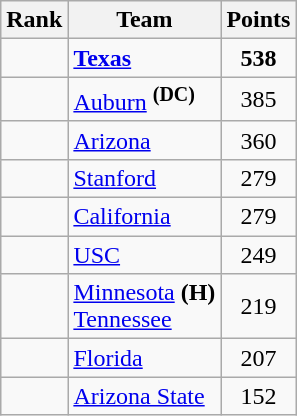<table class="wikitable sortable" style="text-align:center">
<tr>
<th>Rank</th>
<th>Team</th>
<th>Points</th>
</tr>
<tr>
<td></td>
<td align=left><strong><a href='#'>Texas</a></strong></td>
<td><strong>538</strong></td>
</tr>
<tr>
<td></td>
<td align=left><a href='#'>Auburn</a> <sup><strong>(DC)</strong></sup></td>
<td>385</td>
</tr>
<tr>
<td></td>
<td align=left><a href='#'>Arizona</a></td>
<td>360</td>
</tr>
<tr>
<td></td>
<td align=left><a href='#'>Stanford</a></td>
<td>279</td>
</tr>
<tr>
<td></td>
<td align=left><a href='#'>California</a></td>
<td>279</td>
</tr>
<tr>
<td></td>
<td align=left><a href='#'>USC</a></td>
<td>249</td>
</tr>
<tr>
<td></td>
<td align=left><a href='#'>Minnesota</a> <strong>(H)</strong><br><a href='#'>Tennessee</a></td>
<td>219</td>
</tr>
<tr>
<td></td>
<td align=left><a href='#'>Florida</a></td>
<td>207</td>
</tr>
<tr>
<td></td>
<td align=left><a href='#'>Arizona State</a></td>
<td>152</td>
</tr>
</table>
